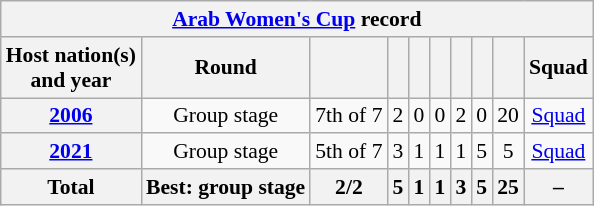<table class="wikitable" style="font-size:90%; text-align:center;">
<tr>
<th colspan=10><a href='#'>Arab Women's Cup</a> record</th>
</tr>
<tr>
<th scope="col">Host nation(s)<br>and year</th>
<th scope="col">Round</th>
<th scope="col"></th>
<th scope="col"></th>
<th scope="col"></th>
<th scope="col"></th>
<th scope="col"></th>
<th scope="col"></th>
<th scope="col"></th>
<th scope="col">Squad</th>
</tr>
<tr>
<th scope="row"> <a href='#'>2006</a></th>
<td>Group stage</td>
<td>7th of 7</td>
<td>2</td>
<td>0</td>
<td>0</td>
<td>2</td>
<td>0</td>
<td>20</td>
<td><a href='#'>Squad</a></td>
</tr>
<tr>
<th scope="row"> <a href='#'>2021</a></th>
<td>Group stage</td>
<td>5th of 7</td>
<td>3</td>
<td>1</td>
<td>1</td>
<td>1</td>
<td>5</td>
<td>5</td>
<td><a href='#'>Squad</a></td>
</tr>
<tr>
<th>Total</th>
<th>Best: group stage</th>
<th>2/2</th>
<th>5</th>
<th>1</th>
<th>1</th>
<th>3</th>
<th>5</th>
<th>25</th>
<th>–</th>
</tr>
</table>
